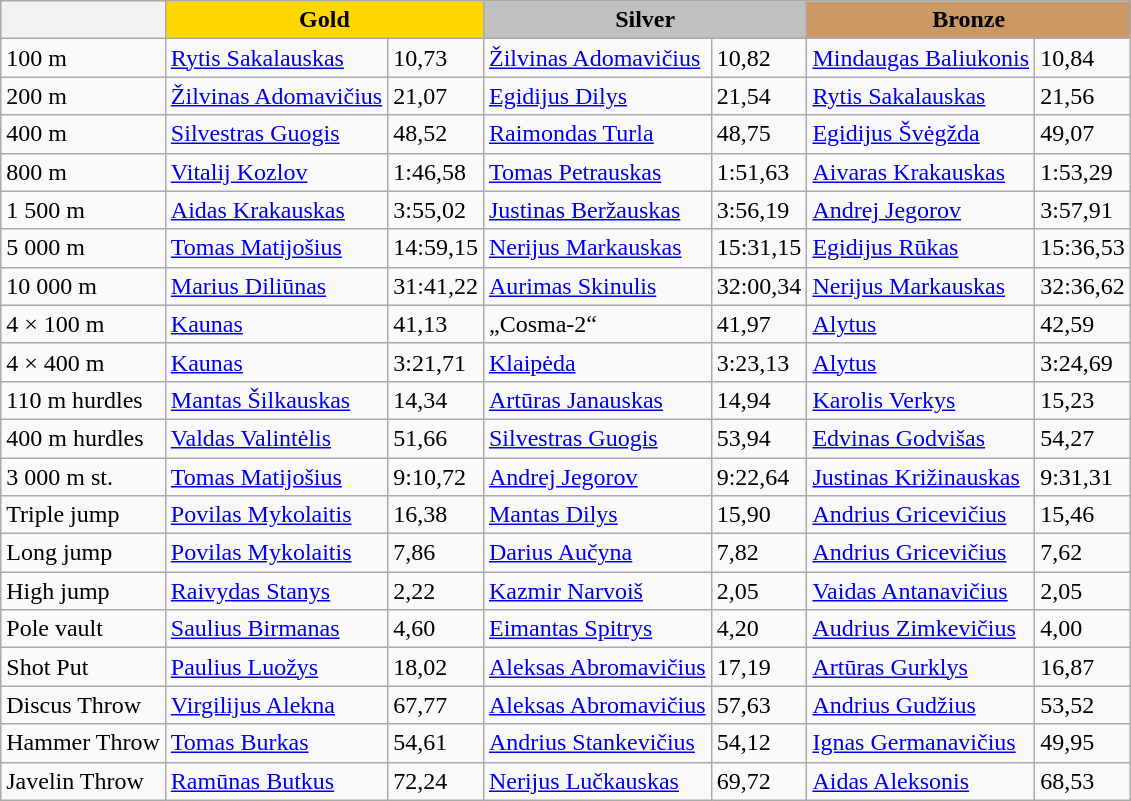<table class="wikitable">
<tr>
<th></th>
<th style="background:gold;" colspan=2>Gold</th>
<th style="background:silver;" colspan=2>Silver</th>
<th style="background:#CC9966;" colspan=2>Bronze</th>
</tr>
<tr>
<td>100 m</td>
<td><a href='#'>Rytis Sakalauskas</a></td>
<td>10,73</td>
<td><a href='#'>Žilvinas Adomavičius</a></td>
<td>10,82</td>
<td><a href='#'>Mindaugas Baliukonis</a></td>
<td>10,84</td>
</tr>
<tr>
<td>200 m</td>
<td><a href='#'>Žilvinas Adomavičius</a></td>
<td>21,07</td>
<td><a href='#'>Egidijus Dilys</a></td>
<td>21,54</td>
<td><a href='#'>Rytis Sakalauskas</a></td>
<td>21,56</td>
</tr>
<tr>
<td>400 m</td>
<td><a href='#'>Silvestras Guogis</a></td>
<td>48,52</td>
<td><a href='#'>Raimondas Turla</a></td>
<td>48,75</td>
<td><a href='#'>Egidijus Švėgžda</a></td>
<td>49,07</td>
</tr>
<tr>
<td>800 m</td>
<td><a href='#'>Vitalij Kozlov</a></td>
<td>1:46,58</td>
<td><a href='#'>Tomas Petrauskas</a></td>
<td>1:51,63</td>
<td><a href='#'>Aivaras Krakauskas</a></td>
<td>1:53,29</td>
</tr>
<tr>
<td>1 500 m</td>
<td><a href='#'>Aidas Krakauskas</a></td>
<td>3:55,02</td>
<td><a href='#'>Justinas Beržauskas</a></td>
<td>3:56,19</td>
<td><a href='#'>Andrej Jegorov</a></td>
<td>3:57,91</td>
</tr>
<tr>
<td>5 000 m</td>
<td><a href='#'>Tomas Matijošius</a></td>
<td>14:59,15</td>
<td><a href='#'>Nerijus Markauskas</a></td>
<td>15:31,15</td>
<td><a href='#'>Egidijus Rūkas</a></td>
<td>15:36,53</td>
</tr>
<tr>
<td>10 000 m</td>
<td><a href='#'>Marius Diliūnas</a></td>
<td>31:41,22</td>
<td><a href='#'>Aurimas Skinulis</a></td>
<td>32:00,34</td>
<td><a href='#'>Nerijus Markauskas</a></td>
<td>32:36,62</td>
</tr>
<tr>
<td>4 × 100 m</td>
<td><a href='#'>Kaunas</a></td>
<td>41,13</td>
<td>„Cosma-2“</td>
<td>41,97</td>
<td><a href='#'>Alytus</a></td>
<td>42,59</td>
</tr>
<tr>
<td>4 × 400 m</td>
<td><a href='#'>Kaunas</a></td>
<td>3:21,71</td>
<td><a href='#'>Klaipėda</a></td>
<td>3:23,13</td>
<td><a href='#'>Alytus</a></td>
<td>3:24,69</td>
</tr>
<tr>
<td>110 m hurdles</td>
<td><a href='#'>Mantas Šilkauskas</a></td>
<td>14,34</td>
<td><a href='#'>Artūras Janauskas</a></td>
<td>14,94</td>
<td><a href='#'>Karolis Verkys</a></td>
<td>15,23</td>
</tr>
<tr>
<td>400 m hurdles</td>
<td><a href='#'>Valdas Valintėlis</a></td>
<td>51,66</td>
<td><a href='#'>Silvestras Guogis</a></td>
<td>53,94</td>
<td><a href='#'>Edvinas Godvišas</a></td>
<td>54,27</td>
</tr>
<tr>
<td>3 000 m st.</td>
<td><a href='#'>Tomas Matijošius</a></td>
<td>9:10,72</td>
<td><a href='#'>Andrej Jegorov</a></td>
<td>9:22,64</td>
<td><a href='#'>Justinas Križinauskas</a></td>
<td>9:31,31</td>
</tr>
<tr>
<td>Triple jump</td>
<td><a href='#'>Povilas Mykolaitis</a></td>
<td>16,38</td>
<td><a href='#'>Mantas Dilys</a></td>
<td>15,90</td>
<td><a href='#'>Andrius Gricevičius</a></td>
<td>15,46</td>
</tr>
<tr>
<td>Long jump</td>
<td><a href='#'>Povilas Mykolaitis</a></td>
<td>7,86</td>
<td><a href='#'>Darius Aučyna</a></td>
<td>7,82</td>
<td><a href='#'>Andrius Gricevičius</a></td>
<td>7,62</td>
</tr>
<tr>
<td>High jump</td>
<td><a href='#'>Raivydas Stanys</a></td>
<td>2,22</td>
<td><a href='#'>Kazmir Narvoiš</a></td>
<td>2,05</td>
<td><a href='#'>Vaidas Antanavičius</a></td>
<td>2,05</td>
</tr>
<tr>
<td>Pole vault</td>
<td><a href='#'>Saulius Birmanas</a></td>
<td>4,60</td>
<td><a href='#'>Eimantas Spitrys</a></td>
<td>4,20</td>
<td><a href='#'>Audrius Zimkevičius</a></td>
<td>4,00</td>
</tr>
<tr>
<td>Shot Put</td>
<td><a href='#'>Paulius Luožys</a></td>
<td>18,02</td>
<td><a href='#'>Aleksas Abromavičius</a></td>
<td>17,19</td>
<td><a href='#'>Artūras Gurklys</a></td>
<td>16,87</td>
</tr>
<tr>
<td>Discus Throw</td>
<td><a href='#'>Virgilijus Alekna</a></td>
<td>67,77</td>
<td><a href='#'>Aleksas Abromavičius</a></td>
<td>57,63</td>
<td><a href='#'>Andrius Gudžius</a></td>
<td>53,52</td>
</tr>
<tr>
<td>Hammer Throw</td>
<td><a href='#'>Tomas Burkas</a></td>
<td>54,61</td>
<td><a href='#'>Andrius Stankevičius</a></td>
<td>54,12</td>
<td><a href='#'>Ignas Germanavičius</a></td>
<td>49,95</td>
</tr>
<tr>
<td>Javelin Throw</td>
<td><a href='#'>Ramūnas Butkus</a></td>
<td>72,24</td>
<td><a href='#'>Nerijus Lučkauskas</a></td>
<td>69,72</td>
<td><a href='#'>Aidas Aleksonis</a></td>
<td>68,53</td>
</tr>
</table>
